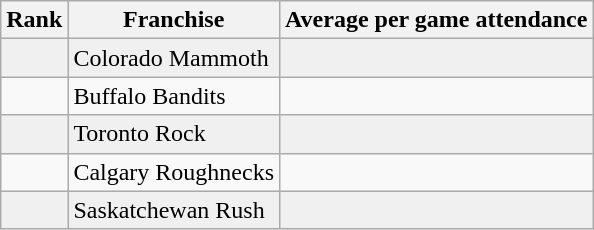<table class="wikitable">
<tr>
<th>Rank</th>
<th>Franchise</th>
<th>Average per game attendance</th>
</tr>
<tr bgcolor="#f0f0f0">
<td></td>
<td>Colorado Mammoth</td>
<td></td>
</tr>
<tr>
<td></td>
<td>Buffalo Bandits</td>
<td></td>
</tr>
<tr bgcolor="#f0f0f0">
<td></td>
<td>Toronto Rock</td>
<td></td>
</tr>
<tr>
<td></td>
<td>Calgary Roughnecks</td>
<td></td>
</tr>
<tr bgcolor="#f0f0f0">
<td></td>
<td>Saskatchewan Rush</td>
<td></td>
</tr>
</table>
